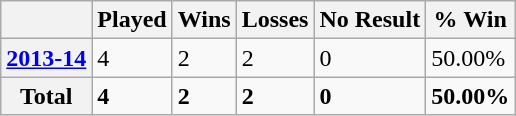<table class="wikitable">
<tr>
<th></th>
<th>Played</th>
<th>Wins</th>
<th>Losses</th>
<th>No Result</th>
<th>% Win</th>
</tr>
<tr>
<th><a href='#'>2013-14</a></th>
<td>4</td>
<td>2</td>
<td>2</td>
<td>0</td>
<td>50.00%</td>
</tr>
<tr>
<th>Total</th>
<td><strong>4</strong></td>
<td><strong>2</strong></td>
<td><strong>2</strong></td>
<td><strong>0</strong></td>
<td><strong>50.00%</strong></td>
</tr>
</table>
